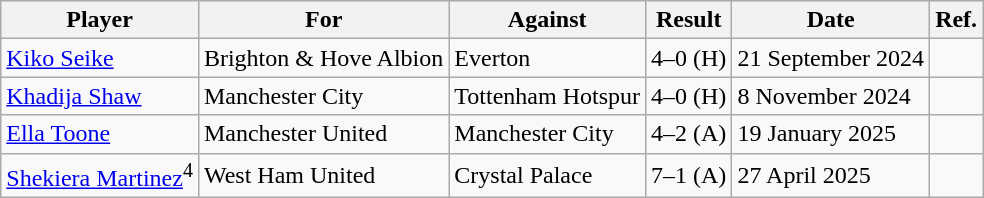<table class="wikitable">
<tr>
<th>Player</th>
<th>For</th>
<th>Against</th>
<th style="text-align:center">Result</th>
<th>Date</th>
<th>Ref.</th>
</tr>
<tr>
<td> <a href='#'>Kiko Seike</a></td>
<td>Brighton & Hove Albion</td>
<td>Everton</td>
<td>4–0 (H)</td>
<td>21 September 2024</td>
<td></td>
</tr>
<tr>
<td> <a href='#'>Khadija Shaw</a></td>
<td>Manchester City</td>
<td>Tottenham Hotspur</td>
<td>4–0 (H)</td>
<td>8 November 2024</td>
<td></td>
</tr>
<tr>
<td> <a href='#'>Ella Toone</a></td>
<td>Manchester United</td>
<td>Manchester City</td>
<td>4–2 (A)</td>
<td>19 January 2025</td>
<td></td>
</tr>
<tr>
<td> <a href='#'>Shekiera Martinez</a><sup>4</sup></td>
<td>West Ham United</td>
<td>Crystal Palace</td>
<td>7–1 (A)</td>
<td>27 April 2025</td>
<td></td>
</tr>
</table>
